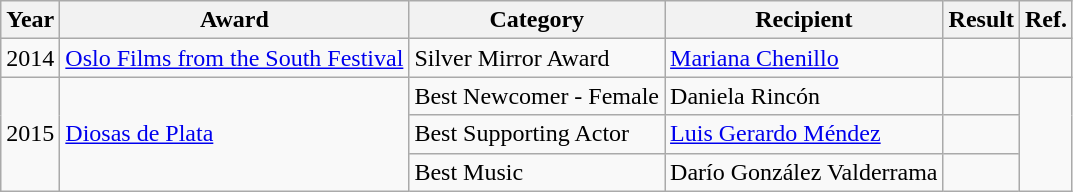<table class="wikitable">
<tr>
<th>Year</th>
<th>Award</th>
<th>Category</th>
<th>Recipient</th>
<th>Result</th>
<th>Ref.</th>
</tr>
<tr>
<td>2014</td>
<td><a href='#'>Oslo Films from the South Festival</a></td>
<td>Silver Mirror Award</td>
<td><a href='#'>Mariana Chenillo</a></td>
<td></td>
<td></td>
</tr>
<tr>
<td rowspan="3">2015</td>
<td rowspan="3"><a href='#'>Diosas de Plata</a></td>
<td>Best Newcomer - Female</td>
<td>Daniela Rincón</td>
<td></td>
<td rowspan="3"></td>
</tr>
<tr>
<td>Best Supporting Actor</td>
<td><a href='#'>Luis Gerardo Méndez</a></td>
<td></td>
</tr>
<tr>
<td>Best Music</td>
<td>Darío González Valderrama</td>
<td></td>
</tr>
</table>
